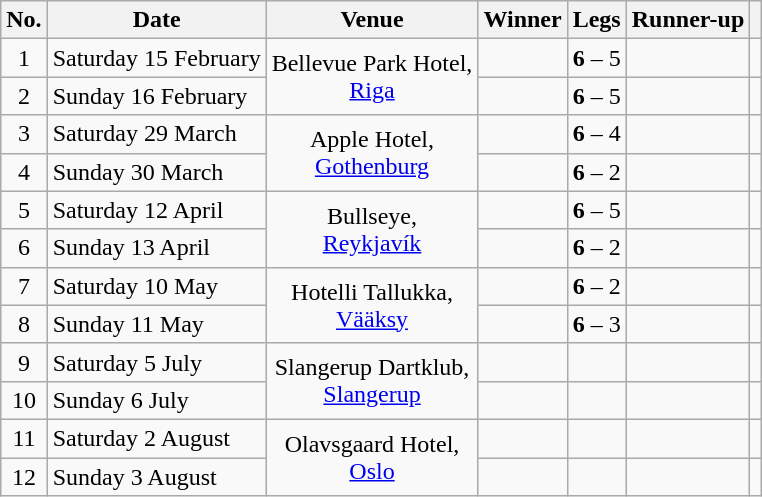<table class="wikitable">
<tr>
<th>No.</th>
<th>Date</th>
<th>Venue</th>
<th>Winner</th>
<th>Legs</th>
<th>Runner-up</th>
<th></th>
</tr>
<tr>
<td align=center>1</td>
<td align=left>Saturday 15 February</td>
<td align="center" rowspan="2">Bellevue Park Hotel,<br> <a href='#'>Riga</a></td>
<td align="right"></td>
<td align="center"><strong>6</strong> – 5</td>
<td></td>
<td align="center"></td>
</tr>
<tr>
<td align=center>2</td>
<td align=left>Sunday 16 February</td>
<td align="right"></td>
<td align="center"><strong>6</strong> – 5</td>
<td></td>
<td align="center"></td>
</tr>
<tr>
<td align=center>3</td>
<td align=left>Saturday 29 March</td>
<td align="center" rowspan="2">Apple Hotel,<br> <a href='#'>Gothenburg</a></td>
<td align="right"><strong></strong></td>
<td align="center"><strong>6</strong> – 4</td>
<td></td>
<td align="center"></td>
</tr>
<tr>
<td align=center>4</td>
<td align=left>Sunday 30 March</td>
<td align="right"></td>
<td align="center"><strong>6 </strong> – 2</td>
<td></td>
<td align="center"></td>
</tr>
<tr>
<td align=center>5</td>
<td align=left>Saturday 12 April</td>
<td align="center" rowspan="2">Bullseye,<br> <a href='#'>Reykjavík</a></td>
<td align="right"></td>
<td align="center"><strong>6</strong> – 5</td>
<td></td>
<td align="center"></td>
</tr>
<tr>
<td align=center>6</td>
<td align=left>Sunday 13 April</td>
<td align="right"></td>
<td align="center"><strong>6</strong> – 2</td>
<td></td>
<td align="center"></td>
</tr>
<tr>
<td align=center>7</td>
<td align=left>Saturday 10 May</td>
<td align="center" rowspan="2">Hotelli Tallukka,<br> <a href='#'>Vääksy</a></td>
<td align="right"></td>
<td align="center"><strong>6</strong> – 2</td>
<td></td>
<td align="center"></td>
</tr>
<tr>
<td align=center>8</td>
<td align=left>Sunday 11 May</td>
<td align="right"></td>
<td align="center"><strong>6</strong> – 3</td>
<td></td>
<td align="center"></td>
</tr>
<tr>
<td align=center>9</td>
<td align=left>Saturday 5 July</td>
<td align="center" rowspan="2">Slangerup Dartklub,<br> <a href='#'>Slangerup</a></td>
<td align="right"></td>
<td align="center"></td>
<td></td>
<td align="center"></td>
</tr>
<tr>
<td align=center>10</td>
<td align=left>Sunday 6 July</td>
<td align="right"></td>
<td align="center"></td>
<td></td>
<td align="center"></td>
</tr>
<tr>
<td align=center>11</td>
<td align=left>Saturday 2 August</td>
<td align="center" rowspan="2">Olavsgaard Hotel,<br> <a href='#'>Oslo</a></td>
<td align="right"></td>
<td align="center"></td>
<td></td>
<td align="center"></td>
</tr>
<tr>
<td align=center>12</td>
<td align=left>Sunday 3 August</td>
<td align="right"></td>
<td align="center"></td>
<td></td>
<td align="center"></td>
</tr>
</table>
